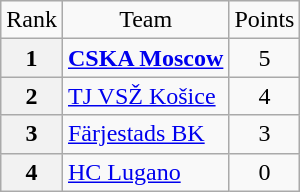<table class="wikitable" style="text-align: center;">
<tr>
<td>Rank</td>
<td>Team</td>
<td>Points</td>
</tr>
<tr>
<th>1</th>
<td style="text-align: left;"> <strong><a href='#'>CSKA Moscow</a></strong></td>
<td>5</td>
</tr>
<tr>
<th>2</th>
<td style="text-align: left;"> <a href='#'>TJ VSŽ Košice</a></td>
<td>4</td>
</tr>
<tr>
<th>3</th>
<td style="text-align: left;"> <a href='#'>Färjestads BK</a></td>
<td>3</td>
</tr>
<tr>
<th>4</th>
<td style="text-align: left;"> <a href='#'>HC Lugano</a></td>
<td>0</td>
</tr>
</table>
